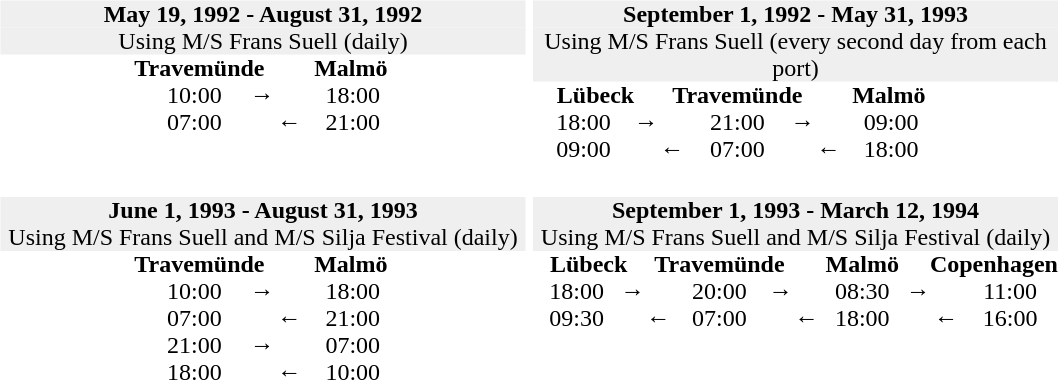<table border="0" cellpadding="0" cellspacing="5">
<tr>
<td valign="top"><br><table style="width:350px;" border="0" cellpadding="0" cellspacing="0">
<tr>
<th colspan="10" style="background:#efefef;">May 19, 1992 - August 31, 1992</th>
</tr>
<tr>
<td colspan="10" style="background:#efefef;" align="center">Using M/S Frans Suell (daily)</td>
</tr>
<tr>
<th colspan="2" width="25%" align="center"></th>
<th colspan="3" width="25%" align="center">Travemünde</th>
<th colspan="3" width="25%" align="center">Malmö</th>
<th colspan="2" width="25%" align="center"></th>
</tr>
<tr>
<td width="20%" align="center"></td>
<td width="4%"  align="center"></td>
<td width="4%"  align="center"></td>
<td width="20%" align="center">10:00</td>
<td width="4%"  align="center">→</td>
<td width="4%"  align="center"></td>
<td width="20%" align="center">18:00</td>
<td width="4%"  align="center"></td>
<td width="4%"  align="center"></td>
<td width="20%" align="center"></td>
</tr>
<tr>
<td width="20%" align="center"></td>
<td width="4%"  align="center"></td>
<td width="4%"  align="center"></td>
<td width="20%" align="center">07:00</td>
<td width="4%"  align="center"></td>
<td width="4%"  align="center">←</td>
<td width="20%" align="center">21:00</td>
<td width="4%"  align="center"></td>
<td width="4%"  align="center"></td>
<td width="20%" align="center"></td>
</tr>
</table>
</td>
<td valign="top"><br><table style="width:350px;" border="0" cellpadding="0" cellspacing="0">
<tr>
<th colspan="10" style="background:#efefef;">September 1, 1992 - May 31, 1993</th>
</tr>
<tr>
<td colspan="10" style="background:#efefef;" align="center">Using M/S Frans Suell (every second day from each port)</td>
</tr>
<tr>
<th colspan="2" width="25%" align="center">Lübeck</th>
<th colspan="3" width="25%" align="center">Travemünde</th>
<th colspan="3" width="25%" align="center">Malmö</th>
<th colspan="2" width="25%" align="center"></th>
</tr>
<tr>
<td width="20%" align="center">18:00</td>
<td width="4%"  align="center">→</td>
<td width="4%"  align="center"></td>
<td width="20%" align="center">21:00</td>
<td width="4%"  align="center">→</td>
<td width="4%"  align="center"></td>
<td width="20%" align="center">09:00</td>
<td width="4%"  align="center"></td>
<td width="4%"  align="center"></td>
<td width="20%" align="center"></td>
</tr>
<tr>
<td width="20%" align="center">09:00</td>
<td width="4%"  align="center"></td>
<td width="4%"  align="center">←</td>
<td width="20%" align="center">07:00</td>
<td width="4%"  align="center"></td>
<td width="4%"  align="center">←</td>
<td width="20%" align="center">18:00</td>
<td width="4%"  align="center"></td>
<td width="4%"  align="center"></td>
<td width="20%" align="center"></td>
</tr>
</table>
</td>
</tr>
<tr>
<td valign="top"><br><table style="width:350px;" border="0" cellpadding="0" cellspacing="0">
<tr>
<th colspan="10" style="background:#efefef;">June 1, 1993 - August 31, 1993</th>
</tr>
<tr>
<td colspan="10" style="background:#efefef;" align="center">Using M/S Frans Suell and M/S Silja Festival (daily)</td>
</tr>
<tr>
<th colspan="2" width="25%" align="center"></th>
<th colspan="3" width="25%" align="center">Travemünde</th>
<th colspan="3" width="25%" align="center">Malmö</th>
<th colspan="2" width="25%" align="center"></th>
</tr>
<tr>
<td width="20%" align="center"></td>
<td width="4%"  align="center"></td>
<td width="4%"  align="center"></td>
<td width="20%" align="center">10:00</td>
<td width="4%"  align="center">→</td>
<td width="4%"  align="center"></td>
<td width="20%" align="center">18:00</td>
<td width="4%"  align="center"></td>
<td width="4%"  align="center"></td>
<td width="20%" align="center"></td>
</tr>
<tr>
<td width="20%" align="center"></td>
<td width="4%"  align="center"></td>
<td width="4%"  align="center"></td>
<td width="20%" align="center">07:00</td>
<td width="4%"  align="center"></td>
<td width="4%"  align="center">←</td>
<td width="20%" align="center">21:00</td>
<td width="4%"  align="center"></td>
<td width="4%"  align="center"></td>
<td width="20%" align="center"></td>
</tr>
<tr>
<td width="20%" align="center"></td>
<td width="4%"  align="center"></td>
<td width="4%"  align="center"></td>
<td width="20%" align="center">21:00</td>
<td width="4%"  align="center">→</td>
<td width="4%"  align="center"></td>
<td width="20%" align="center">07:00</td>
<td width="4%"  align="center"></td>
<td width="4%"  align="center"></td>
<td width="20%" align="center"></td>
</tr>
<tr>
<td width="20%" align="center"></td>
<td width="4%"  align="center"></td>
<td width="4%"  align="center"></td>
<td width="20%" align="center">18:00</td>
<td width="4%"  align="center"></td>
<td width="4%"  align="center">←</td>
<td width="20%" align="center">10:00</td>
<td width="4%"  align="center"></td>
<td width="4%"  align="center"></td>
<td width="20%" align="center"></td>
</tr>
</table>
</td>
<td valign="top"><br><table style="width:350px;" border="0" cellpadding="0" cellspacing="0">
<tr>
<th colspan="10" style="background:#efefef;">September 1, 1993 - March 12, 1994</th>
</tr>
<tr>
<td colspan="10" style="background:#efefef;" align="center">Using M/S Frans Suell and M/S Silja Festival (daily)</td>
</tr>
<tr>
<th colspan="2" width="25%" align="center">Lübeck</th>
<th colspan="3" width="25%" align="center">Travemünde</th>
<th colspan="3" width="25%" align="center">Malmö</th>
<th colspan="2" width="25%" align="center">Copenhagen</th>
</tr>
<tr>
<td width="20%" align="center">18:00</td>
<td width="4%"  align="center">→</td>
<td width="4%"  align="center"></td>
<td width="20%" align="center">20:00</td>
<td width="4%"  align="center">→</td>
<td width="4%"  align="center"></td>
<td width="20%" align="center">08:30</td>
<td width="4%"  align="center">→</td>
<td width="4%"  align="center"></td>
<td width="20%" align="center">11:00</td>
</tr>
<tr>
<td width="20%" align="center">09:30</td>
<td width="4%"  align="center"></td>
<td width="4%"  align="center">←</td>
<td width="20%" align="center">07:00</td>
<td width="4%"  align="center"></td>
<td width="4%"  align="center">←</td>
<td width="20%" align="center">18:00</td>
<td width="4%"  align="center"></td>
<td width="4%"  align="center">←</td>
<td width="20%" align="center">16:00</td>
</tr>
</table>
</td>
</tr>
</table>
